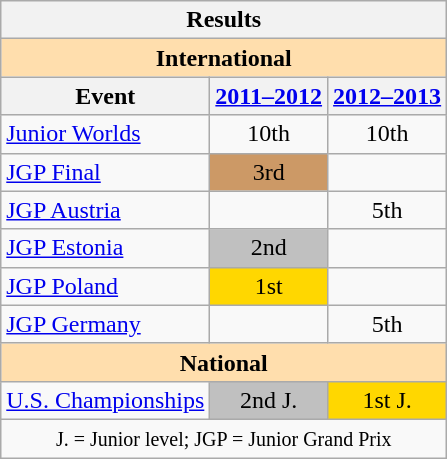<table class="wikitable" style="text-align:center">
<tr>
<th colspan=3 align=center><strong>Results</strong></th>
</tr>
<tr>
<th style="background-color: #ffdead; " colspan=3 align=center><strong>International</strong></th>
</tr>
<tr>
<th>Event</th>
<th><a href='#'>2011–2012</a></th>
<th><a href='#'>2012–2013</a></th>
</tr>
<tr>
<td align=left><a href='#'>Junior Worlds</a></td>
<td>10th</td>
<td>10th</td>
</tr>
<tr>
<td align=left><a href='#'>JGP Final</a></td>
<td bgcolor=cc9966>3rd</td>
<td></td>
</tr>
<tr>
<td align=left><a href='#'>JGP Austria</a></td>
<td></td>
<td>5th</td>
</tr>
<tr>
<td align=left><a href='#'>JGP Estonia</a></td>
<td bgcolor=silver>2nd</td>
<td></td>
</tr>
<tr>
<td align=left><a href='#'>JGP Poland</a></td>
<td bgcolor=gold>1st</td>
<td></td>
</tr>
<tr>
<td align=left><a href='#'>JGP Germany</a></td>
<td></td>
<td>5th</td>
</tr>
<tr>
<th style="background-color: #ffdead; " colspan=3 align=center><strong>National</strong></th>
</tr>
<tr>
<td align=left><a href='#'>U.S. Championships</a></td>
<td bgcolor=silver>2nd J.</td>
<td bgcolor=gold>1st J.</td>
</tr>
<tr>
<td colspan=3 align=center><small> J. = Junior level; JGP = Junior Grand Prix </small></td>
</tr>
</table>
